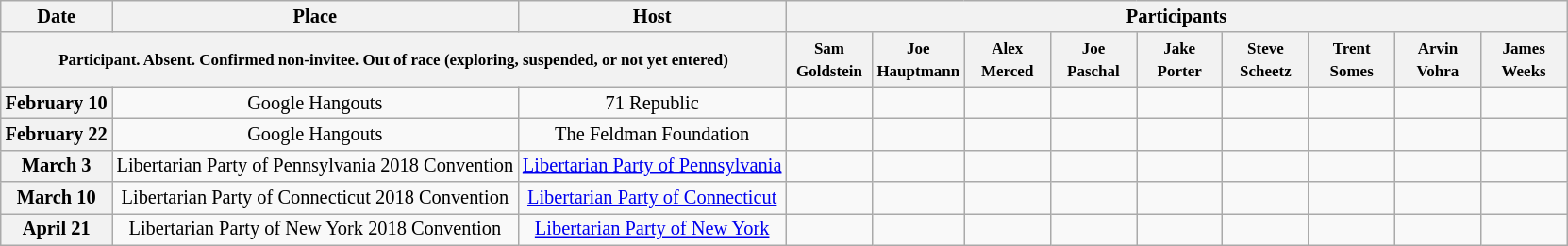<table class="wikitable" style="font-size:85%">
<tr>
<th style="white-space:nowrap;">Date</th>
<th>Place</th>
<th>Host</th>
<th scope="col" colspan="18">Participants</th>
</tr>
<tr>
<th colspan="3"><small> Participant.  Absent.  Confirmed non-invitee.  Out of race (exploring, suspended, or not yet entered)</small></th>
<th scope="col" style="width:4em;"><small>Sam Goldstein</small></th>
<th scope="col" style="width:4em;"><small>Joe Hauptmann</small></th>
<th scope="col" style="width:4em;"><small>Alex Merced</small></th>
<th scope="col" style="width:4em;"><small>Joe Paschal</small></th>
<th scope="col" style="width:4em;"><small>Jake Porter</small></th>
<th scope="col" style="width:4em;"><small>Steve Scheetz</small></th>
<th scope="col" style="width:4em;"><small>Trent Somes</small></th>
<th scope="col" style="width:4em;"><small>Arvin Vohra</small></th>
<th scope="col" style="width:4em;"><small>James Weeks</small></th>
</tr>
<tr>
<th style="white-space:nowrap;">February 10</th>
<td style="white-space:nowrap; text-align:center;">Google Hangouts</td>
<td style="white-space:nowrap; text-align:center;">71 Republic</td>
<td></td>
<td></td>
<td></td>
<td></td>
<td></td>
<td></td>
<td></td>
<td></td>
<td></td>
</tr>
<tr>
<th style="white-space:nowrap;">February 22</th>
<td style="white-space:nowrap; text-align:center;">Google Hangouts</td>
<td style="white-space:nowrap; text-align:center;">The Feldman Foundation</td>
<td></td>
<td></td>
<td></td>
<td></td>
<td></td>
<td></td>
<td></td>
<td></td>
<td></td>
</tr>
<tr>
<th style="white-space:nowrap;">March 3</th>
<td style="white-space:nowrap; text-align:center;">Libertarian Party of Pennsylvania 2018 Convention</td>
<td style="white-space:nowrap; text-align:center;"><a href='#'>Libertarian Party of Pennsylvania</a></td>
<td></td>
<td></td>
<td></td>
<td></td>
<td></td>
<td></td>
<td></td>
<td></td>
<td></td>
</tr>
<tr>
<th style="white-space:nowrap;">March 10</th>
<td style="white-space:nowrap; text-align:center;">Libertarian Party of Connecticut 2018 Convention</td>
<td style="white-space:nowrap; text-align:center;"><a href='#'>Libertarian Party of Connecticut</a></td>
<td></td>
<td></td>
<td></td>
<td></td>
<td></td>
<td></td>
<td></td>
<td></td>
<td></td>
</tr>
<tr>
<th style="white-space:nowrap;">April 21</th>
<td style="white-space:nowrap; text-align:center;">Libertarian Party of New York 2018 Convention</td>
<td style="white-space:nowrap; text-align:center;"><a href='#'>Libertarian Party of New York</a></td>
<td></td>
<td></td>
<td></td>
<td></td>
<td></td>
<td></td>
<td></td>
<td></td>
<td></td>
</tr>
</table>
